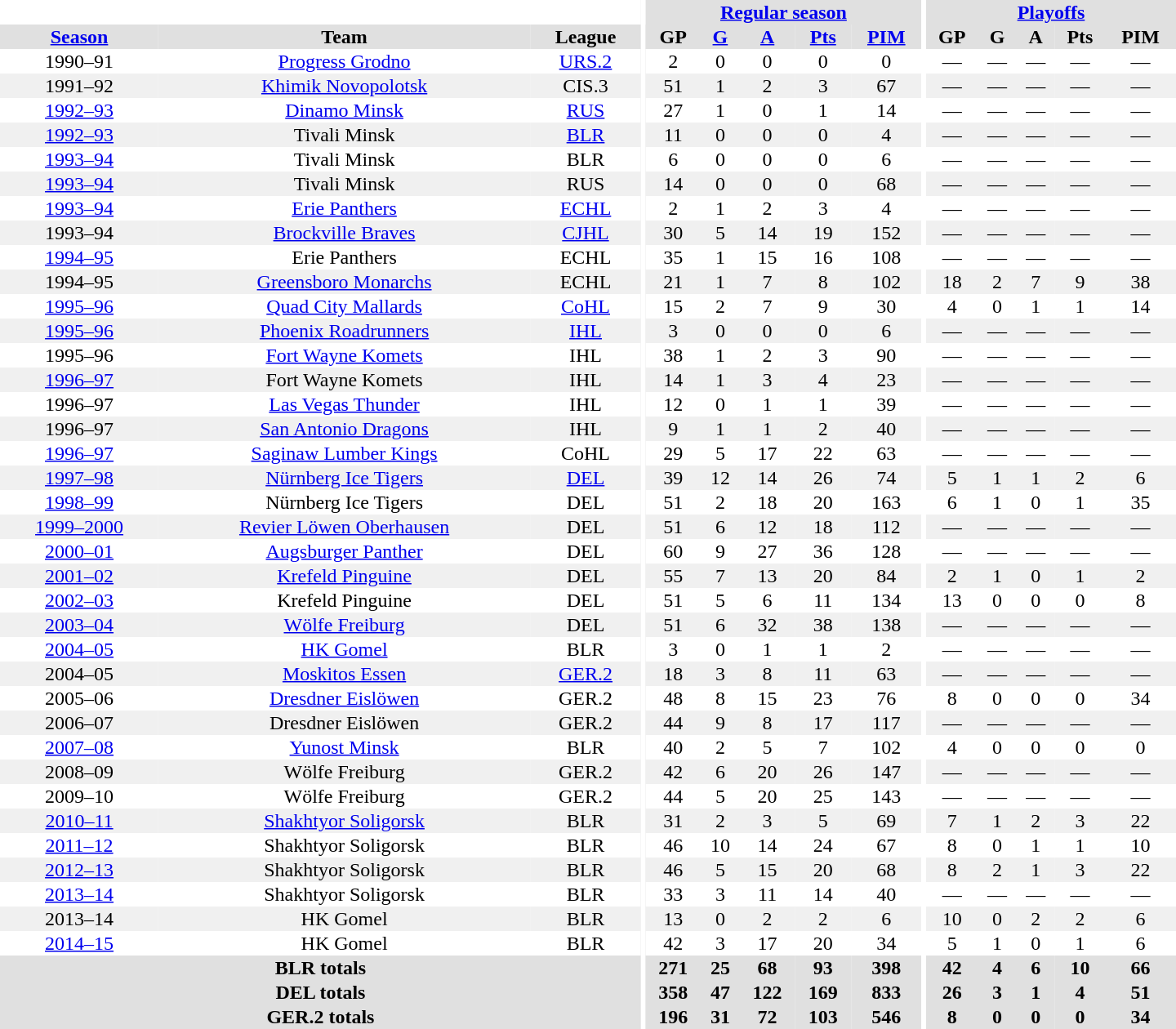<table border="0" cellpadding="1" cellspacing="0" style="text-align:center; width:60em">
<tr bgcolor="#e0e0e0">
<th colspan="3" bgcolor="#ffffff"></th>
<th rowspan="99" bgcolor="#ffffff"></th>
<th colspan="5"><a href='#'>Regular season</a></th>
<th rowspan="99" bgcolor="#ffffff"></th>
<th colspan="5"><a href='#'>Playoffs</a></th>
</tr>
<tr bgcolor="#e0e0e0">
<th><a href='#'>Season</a></th>
<th>Team</th>
<th>League</th>
<th>GP</th>
<th><a href='#'>G</a></th>
<th><a href='#'>A</a></th>
<th><a href='#'>Pts</a></th>
<th><a href='#'>PIM</a></th>
<th>GP</th>
<th>G</th>
<th>A</th>
<th>Pts</th>
<th>PIM</th>
</tr>
<tr>
<td>1990–91</td>
<td><a href='#'>Progress Grodno</a></td>
<td><a href='#'>URS.2</a></td>
<td>2</td>
<td>0</td>
<td>0</td>
<td>0</td>
<td>0</td>
<td>—</td>
<td>—</td>
<td>—</td>
<td>—</td>
<td>—</td>
</tr>
<tr bgcolor="#f0f0f0">
<td>1991–92</td>
<td><a href='#'>Khimik Novopolotsk</a></td>
<td>CIS.3</td>
<td>51</td>
<td>1</td>
<td>2</td>
<td>3</td>
<td>67</td>
<td>—</td>
<td>—</td>
<td>—</td>
<td>—</td>
<td>—</td>
</tr>
<tr>
<td><a href='#'>1992–93</a></td>
<td><a href='#'>Dinamo Minsk</a></td>
<td><a href='#'>RUS</a></td>
<td>27</td>
<td>1</td>
<td>0</td>
<td>1</td>
<td>14</td>
<td>—</td>
<td>—</td>
<td>—</td>
<td>—</td>
<td>—</td>
</tr>
<tr bgcolor="#f0f0f0">
<td><a href='#'>1992–93</a></td>
<td>Tivali Minsk</td>
<td><a href='#'>BLR</a></td>
<td>11</td>
<td>0</td>
<td>0</td>
<td>0</td>
<td>4</td>
<td>—</td>
<td>—</td>
<td>—</td>
<td>—</td>
<td>—</td>
</tr>
<tr>
<td><a href='#'>1993–94</a></td>
<td>Tivali Minsk</td>
<td>BLR</td>
<td>6</td>
<td>0</td>
<td>0</td>
<td>0</td>
<td>6</td>
<td>—</td>
<td>—</td>
<td>—</td>
<td>—</td>
<td>—</td>
</tr>
<tr bgcolor="#f0f0f0">
<td><a href='#'>1993–94</a></td>
<td>Tivali Minsk</td>
<td>RUS</td>
<td>14</td>
<td>0</td>
<td>0</td>
<td>0</td>
<td>68</td>
<td>—</td>
<td>—</td>
<td>—</td>
<td>—</td>
<td>—</td>
</tr>
<tr>
<td><a href='#'>1993–94</a></td>
<td><a href='#'>Erie Panthers</a></td>
<td><a href='#'>ECHL</a></td>
<td>2</td>
<td>1</td>
<td>2</td>
<td>3</td>
<td>4</td>
<td>—</td>
<td>—</td>
<td>—</td>
<td>—</td>
<td>—</td>
</tr>
<tr bgcolor="#f0f0f0">
<td>1993–94</td>
<td><a href='#'>Brockville Braves</a></td>
<td><a href='#'>CJHL</a></td>
<td>30</td>
<td>5</td>
<td>14</td>
<td>19</td>
<td>152</td>
<td>—</td>
<td>—</td>
<td>—</td>
<td>—</td>
<td>—</td>
</tr>
<tr>
<td><a href='#'>1994–95</a></td>
<td>Erie Panthers</td>
<td>ECHL</td>
<td>35</td>
<td>1</td>
<td>15</td>
<td>16</td>
<td>108</td>
<td>—</td>
<td>—</td>
<td>—</td>
<td>—</td>
<td>—</td>
</tr>
<tr bgcolor="#f0f0f0">
<td>1994–95</td>
<td><a href='#'>Greensboro Monarchs</a></td>
<td>ECHL</td>
<td>21</td>
<td>1</td>
<td>7</td>
<td>8</td>
<td>102</td>
<td>18</td>
<td>2</td>
<td>7</td>
<td>9</td>
<td>38</td>
</tr>
<tr>
<td><a href='#'>1995–96</a></td>
<td><a href='#'>Quad City Mallards</a></td>
<td><a href='#'>CoHL</a></td>
<td>15</td>
<td>2</td>
<td>7</td>
<td>9</td>
<td>30</td>
<td>4</td>
<td>0</td>
<td>1</td>
<td>1</td>
<td>14</td>
</tr>
<tr bgcolor="#f0f0f0">
<td><a href='#'>1995–96</a></td>
<td><a href='#'>Phoenix Roadrunners</a></td>
<td><a href='#'>IHL</a></td>
<td>3</td>
<td>0</td>
<td>0</td>
<td>0</td>
<td>6</td>
<td>—</td>
<td>—</td>
<td>—</td>
<td>—</td>
<td>—</td>
</tr>
<tr>
<td>1995–96</td>
<td><a href='#'>Fort Wayne Komets</a></td>
<td>IHL</td>
<td>38</td>
<td>1</td>
<td>2</td>
<td>3</td>
<td>90</td>
<td>—</td>
<td>—</td>
<td>—</td>
<td>—</td>
<td>—</td>
</tr>
<tr bgcolor="#f0f0f0">
<td><a href='#'>1996–97</a></td>
<td>Fort Wayne Komets</td>
<td>IHL</td>
<td>14</td>
<td>1</td>
<td>3</td>
<td>4</td>
<td>23</td>
<td>—</td>
<td>—</td>
<td>—</td>
<td>—</td>
<td>—</td>
</tr>
<tr>
<td>1996–97</td>
<td><a href='#'>Las Vegas Thunder</a></td>
<td>IHL</td>
<td>12</td>
<td>0</td>
<td>1</td>
<td>1</td>
<td>39</td>
<td>—</td>
<td>—</td>
<td>—</td>
<td>—</td>
<td>—</td>
</tr>
<tr bgcolor="#f0f0f0">
<td>1996–97</td>
<td><a href='#'>San Antonio Dragons</a></td>
<td>IHL</td>
<td>9</td>
<td>1</td>
<td>1</td>
<td>2</td>
<td>40</td>
<td>—</td>
<td>—</td>
<td>—</td>
<td>—</td>
<td>—</td>
</tr>
<tr>
<td><a href='#'>1996–97</a></td>
<td><a href='#'>Saginaw Lumber Kings</a></td>
<td>CoHL</td>
<td>29</td>
<td>5</td>
<td>17</td>
<td>22</td>
<td>63</td>
<td>—</td>
<td>—</td>
<td>—</td>
<td>—</td>
<td>—</td>
</tr>
<tr bgcolor="#f0f0f0">
<td><a href='#'>1997–98</a></td>
<td><a href='#'>Nürnberg Ice Tigers</a></td>
<td><a href='#'>DEL</a></td>
<td>39</td>
<td>12</td>
<td>14</td>
<td>26</td>
<td>74</td>
<td>5</td>
<td>1</td>
<td>1</td>
<td>2</td>
<td>6</td>
</tr>
<tr>
<td><a href='#'>1998–99</a></td>
<td>Nürnberg Ice Tigers</td>
<td>DEL</td>
<td>51</td>
<td>2</td>
<td>18</td>
<td>20</td>
<td>163</td>
<td>6</td>
<td>1</td>
<td>0</td>
<td>1</td>
<td>35</td>
</tr>
<tr bgcolor="#f0f0f0">
<td><a href='#'>1999–2000</a></td>
<td><a href='#'>Revier Löwen Oberhausen</a></td>
<td>DEL</td>
<td>51</td>
<td>6</td>
<td>12</td>
<td>18</td>
<td>112</td>
<td>—</td>
<td>—</td>
<td>—</td>
<td>—</td>
<td>—</td>
</tr>
<tr>
<td><a href='#'>2000–01</a></td>
<td><a href='#'>Augsburger Panther</a></td>
<td>DEL</td>
<td>60</td>
<td>9</td>
<td>27</td>
<td>36</td>
<td>128</td>
<td>—</td>
<td>—</td>
<td>—</td>
<td>—</td>
<td>—</td>
</tr>
<tr bgcolor="#f0f0f0">
<td><a href='#'>2001–02</a></td>
<td><a href='#'>Krefeld Pinguine</a></td>
<td>DEL</td>
<td>55</td>
<td>7</td>
<td>13</td>
<td>20</td>
<td>84</td>
<td>2</td>
<td>1</td>
<td>0</td>
<td>1</td>
<td>2</td>
</tr>
<tr>
<td><a href='#'>2002–03</a></td>
<td>Krefeld Pinguine</td>
<td>DEL</td>
<td>51</td>
<td>5</td>
<td>6</td>
<td>11</td>
<td>134</td>
<td>13</td>
<td>0</td>
<td>0</td>
<td>0</td>
<td>8</td>
</tr>
<tr bgcolor="#f0f0f0">
<td><a href='#'>2003–04</a></td>
<td><a href='#'>Wölfe Freiburg</a></td>
<td>DEL</td>
<td>51</td>
<td>6</td>
<td>32</td>
<td>38</td>
<td>138</td>
<td>—</td>
<td>—</td>
<td>—</td>
<td>—</td>
<td>—</td>
</tr>
<tr>
<td><a href='#'>2004–05</a></td>
<td><a href='#'>HK Gomel</a></td>
<td>BLR</td>
<td>3</td>
<td>0</td>
<td>1</td>
<td>1</td>
<td>2</td>
<td>—</td>
<td>—</td>
<td>—</td>
<td>—</td>
<td>—</td>
</tr>
<tr bgcolor="#f0f0f0">
<td>2004–05</td>
<td><a href='#'>Moskitos Essen</a></td>
<td><a href='#'>GER.2</a></td>
<td>18</td>
<td>3</td>
<td>8</td>
<td>11</td>
<td>63</td>
<td>—</td>
<td>—</td>
<td>—</td>
<td>—</td>
<td>—</td>
</tr>
<tr>
<td>2005–06</td>
<td><a href='#'>Dresdner Eislöwen</a></td>
<td>GER.2</td>
<td>48</td>
<td>8</td>
<td>15</td>
<td>23</td>
<td>76</td>
<td>8</td>
<td>0</td>
<td>0</td>
<td>0</td>
<td>34</td>
</tr>
<tr bgcolor="#f0f0f0">
<td>2006–07</td>
<td>Dresdner Eislöwen</td>
<td>GER.2</td>
<td>44</td>
<td>9</td>
<td>8</td>
<td>17</td>
<td>117</td>
<td>—</td>
<td>—</td>
<td>—</td>
<td>—</td>
<td>—</td>
</tr>
<tr>
<td><a href='#'>2007–08</a></td>
<td><a href='#'>Yunost Minsk</a></td>
<td>BLR</td>
<td>40</td>
<td>2</td>
<td>5</td>
<td>7</td>
<td>102</td>
<td>4</td>
<td>0</td>
<td>0</td>
<td>0</td>
<td>0</td>
</tr>
<tr bgcolor="#f0f0f0">
<td>2008–09</td>
<td>Wölfe Freiburg</td>
<td>GER.2</td>
<td>42</td>
<td>6</td>
<td>20</td>
<td>26</td>
<td>147</td>
<td>—</td>
<td>—</td>
<td>—</td>
<td>—</td>
<td>—</td>
</tr>
<tr>
<td>2009–10</td>
<td>Wölfe Freiburg</td>
<td>GER.2</td>
<td>44</td>
<td>5</td>
<td>20</td>
<td>25</td>
<td>143</td>
<td>—</td>
<td>—</td>
<td>—</td>
<td>—</td>
<td>—</td>
</tr>
<tr bgcolor="#f0f0f0">
<td><a href='#'>2010–11</a></td>
<td><a href='#'>Shakhtyor Soligorsk</a></td>
<td>BLR</td>
<td>31</td>
<td>2</td>
<td>3</td>
<td>5</td>
<td>69</td>
<td>7</td>
<td>1</td>
<td>2</td>
<td>3</td>
<td>22</td>
</tr>
<tr>
<td><a href='#'>2011–12</a></td>
<td>Shakhtyor Soligorsk</td>
<td>BLR</td>
<td>46</td>
<td>10</td>
<td>14</td>
<td>24</td>
<td>67</td>
<td>8</td>
<td>0</td>
<td>1</td>
<td>1</td>
<td>10</td>
</tr>
<tr bgcolor="#f0f0f0">
<td><a href='#'>2012–13</a></td>
<td>Shakhtyor Soligorsk</td>
<td>BLR</td>
<td>46</td>
<td>5</td>
<td>15</td>
<td>20</td>
<td>68</td>
<td>8</td>
<td>2</td>
<td>1</td>
<td>3</td>
<td>22</td>
</tr>
<tr>
<td><a href='#'>2013–14</a></td>
<td>Shakhtyor Soligorsk</td>
<td>BLR</td>
<td>33</td>
<td>3</td>
<td>11</td>
<td>14</td>
<td>40</td>
<td>—</td>
<td>—</td>
<td>—</td>
<td>—</td>
<td>—</td>
</tr>
<tr bgcolor="#f0f0f0">
<td>2013–14</td>
<td>HK Gomel</td>
<td>BLR</td>
<td>13</td>
<td>0</td>
<td>2</td>
<td>2</td>
<td>6</td>
<td>10</td>
<td>0</td>
<td>2</td>
<td>2</td>
<td>6</td>
</tr>
<tr>
<td><a href='#'>2014–15</a></td>
<td>HK Gomel</td>
<td>BLR</td>
<td>42</td>
<td>3</td>
<td>17</td>
<td>20</td>
<td>34</td>
<td>5</td>
<td>1</td>
<td>0</td>
<td>1</td>
<td>6</td>
</tr>
<tr bgcolor="#e0e0e0">
<th colspan="3">BLR totals</th>
<th>271</th>
<th>25</th>
<th>68</th>
<th>93</th>
<th>398</th>
<th>42</th>
<th>4</th>
<th>6</th>
<th>10</th>
<th>66</th>
</tr>
<tr bgcolor="#e0e0e0">
<th colspan="3">DEL totals</th>
<th>358</th>
<th>47</th>
<th>122</th>
<th>169</th>
<th>833</th>
<th>26</th>
<th>3</th>
<th>1</th>
<th>4</th>
<th>51</th>
</tr>
<tr bgcolor="#e0e0e0">
<th colspan="3">GER.2 totals</th>
<th>196</th>
<th>31</th>
<th>72</th>
<th>103</th>
<th>546</th>
<th>8</th>
<th>0</th>
<th>0</th>
<th>0</th>
<th>34</th>
</tr>
</table>
